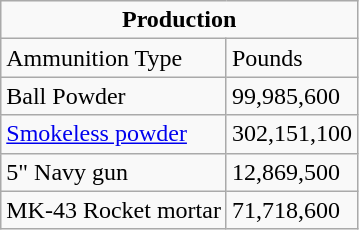<table class="wikitable">
<tr>
<td colspan=3 align=center><strong>Production</strong></td>
</tr>
<tr>
<td>Ammunition Type</td>
<td>Pounds</td>
</tr>
<tr>
<td>Ball Powder</td>
<td>99,985,600</td>
</tr>
<tr>
<td><a href='#'>Smokeless powder</a></td>
<td>302,151,100</td>
</tr>
<tr>
<td>5" Navy gun</td>
<td>12,869,500</td>
</tr>
<tr>
<td>MK-43 Rocket mortar</td>
<td>71,718,600</td>
</tr>
</table>
